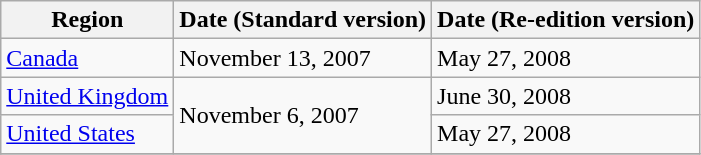<table class="wikitable">
<tr>
<th>Region</th>
<th>Date (<strong>Standard version</strong>)</th>
<th>Date (<strong>Re-edition version</strong>)</th>
</tr>
<tr>
<td><a href='#'>Canada</a></td>
<td>November 13, 2007</td>
<td>May 27, 2008</td>
</tr>
<tr>
<td><a href='#'>United Kingdom</a></td>
<td rowspan="2">November 6, 2007</td>
<td>June 30, 2008</td>
</tr>
<tr>
<td><a href='#'>United States</a></td>
<td>May 27, 2008</td>
</tr>
<tr>
</tr>
</table>
